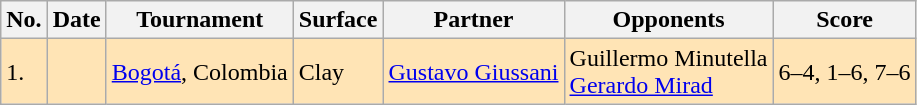<table class="sortable wikitable">
<tr>
<th>No.</th>
<th>Date</th>
<th>Tournament</th>
<th>Surface</th>
<th>Partner</th>
<th>Opponents</th>
<th class="unsortable">Score</th>
</tr>
<tr style="background:moccasin;">
<td>1.</td>
<td></td>
<td><a href='#'>Bogotá</a>, Colombia</td>
<td>Clay</td>
<td> <a href='#'>Gustavo Giussani</a></td>
<td> Guillermo Minutella<br> <a href='#'>Gerardo Mirad</a></td>
<td>6–4, 1–6, 7–6</td>
</tr>
</table>
